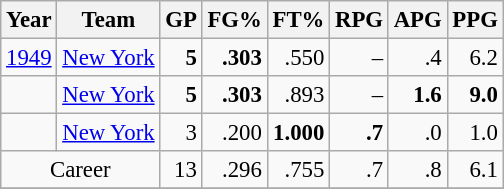<table class="wikitable sortable" style="font-size:95%; text-align:right;">
<tr>
<th>Year</th>
<th>Team</th>
<th>GP</th>
<th>FG%</th>
<th>FT%</th>
<th>RPG</th>
<th>APG</th>
<th>PPG</th>
</tr>
<tr>
<td style="text-align:left;"><a href='#'>1949</a></td>
<td style="text-align:left;"><a href='#'>New York</a></td>
<td><strong>5</strong></td>
<td><strong>.303</strong></td>
<td>.550</td>
<td>–</td>
<td>.4</td>
<td>6.2</td>
</tr>
<tr>
<td style="text-align:left;"></td>
<td style="text-align:left;"><a href='#'>New York</a></td>
<td><strong>5</strong></td>
<td><strong>.303</strong></td>
<td>.893</td>
<td>–</td>
<td><strong>1.6</strong></td>
<td><strong>9.0</strong></td>
</tr>
<tr>
<td style="text-align:left;"></td>
<td style="text-align:left;"><a href='#'>New York</a></td>
<td>3</td>
<td>.200</td>
<td><strong>1.000</strong></td>
<td><strong>.7</strong></td>
<td>.0</td>
<td>1.0</td>
</tr>
<tr>
<td style="text-align:center;" colspan="2">Career</td>
<td>13</td>
<td>.296</td>
<td>.755</td>
<td>.7</td>
<td>.8</td>
<td>6.1</td>
</tr>
<tr>
</tr>
</table>
